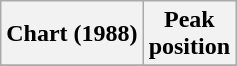<table class="wikitable">
<tr>
<th>Chart (1988)</th>
<th>Peak<br>position</th>
</tr>
<tr>
</tr>
</table>
